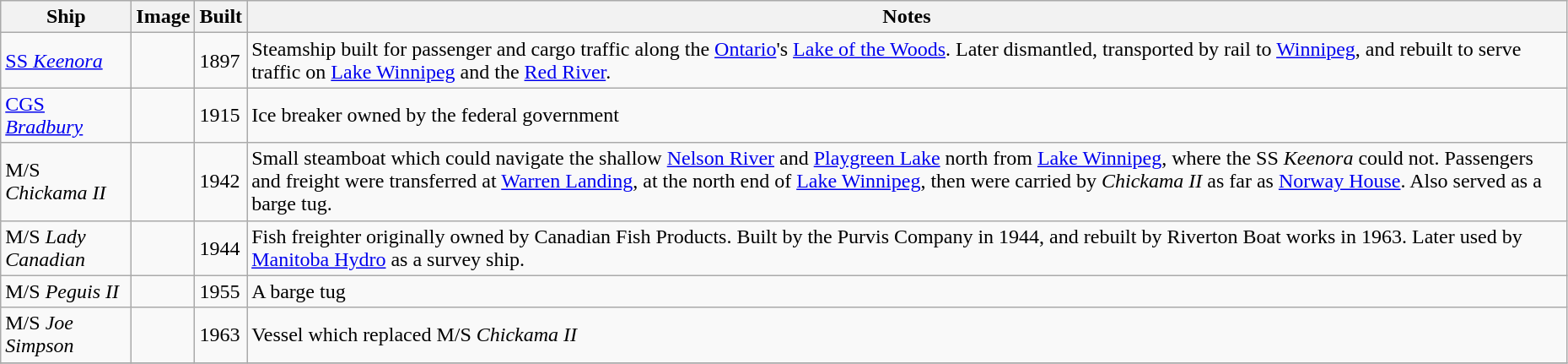<table class="wikitable" style="width:98%">
<tr>
<th><strong>Ship</strong></th>
<th class="unsortable"><strong>Image</strong></th>
<th><strong>Built</strong></th>
<th><strong>Notes</strong></th>
</tr>
<tr>
<td><a href='#'>SS <em>Keenora</em></a></td>
<td><div></div></td>
<td>1897</td>
<td>Steamship built for passenger and cargo traffic along the <a href='#'>Ontario</a>'s <a href='#'>Lake of the Woods</a>.  Later dismantled, transported by rail to <a href='#'>Winnipeg</a>, and rebuilt to serve traffic on <a href='#'>Lake Winnipeg</a> and the <a href='#'>Red River</a>.</td>
</tr>
<tr ->
<td><a href='#'>CGS <em>Bradbury</em></a></td>
<td><div></div></td>
<td>1915</td>
<td>Ice breaker owned by the federal government</td>
</tr>
<tr - id="Chickama II">
<td>M/S <em>Chickama II</em></td>
<td></td>
<td>1942</td>
<td>Small steamboat which could navigate the shallow <a href='#'>Nelson River</a> and <a href='#'>Playgreen Lake</a> north from <a href='#'>Lake Winnipeg</a>, where the SS <em>Keenora</em> could not.  Passengers and freight were transferred at <a href='#'>Warren Landing</a>, at the north end of <a href='#'>Lake Winnipeg</a>, then were carried by <em>Chickama II</em> as far as <a href='#'>Norway House</a>.  Also served as a barge tug.</td>
</tr>
<tr - id="Lady Canadian">
<td>M/S <em>Lady Canadian</em></td>
<td><div></div></td>
<td>1944</td>
<td>Fish freighter originally owned by Canadian Fish Products.  Built by the Purvis Company in 1944, and rebuilt by Riverton Boat works in 1963. Later used by <a href='#'>Manitoba Hydro</a> as a survey ship.</td>
</tr>
<tr - id="Peguis II">
<td>M/S <em>Peguis II</em></td>
<td><div></div></td>
<td>1955</td>
<td>A barge tug</td>
</tr>
<tr - id="MS Joe Simpson">
<td>M/S <em>Joe Simpson</em></td>
<td><div></div></td>
<td>1963</td>
<td>Vessel which replaced M/S <em>Chickama II</em></td>
</tr>
<tr ->
</tr>
</table>
